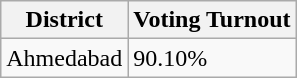<table class="wikitable sortable">
<tr>
<th>District</th>
<th>Voting Turnout</th>
</tr>
<tr>
<td>Ahmedabad</td>
<td>90.10%</td>
</tr>
</table>
